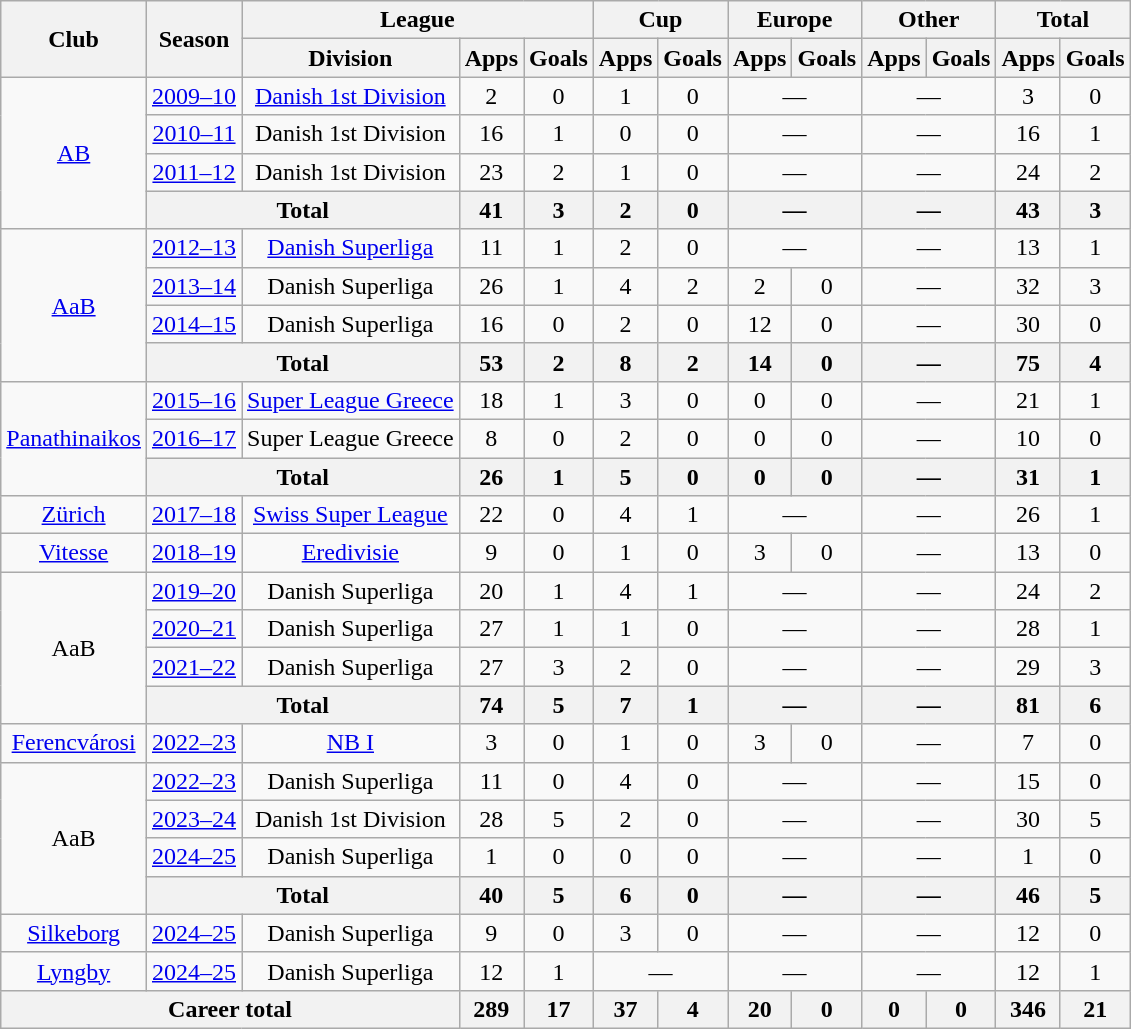<table class="wikitable" style="text-align:center">
<tr>
<th rowspan="2">Club</th>
<th rowspan="2">Season</th>
<th colspan="3">League</th>
<th colspan="2">Cup</th>
<th colspan="2">Europe</th>
<th colspan="2">Other</th>
<th colspan="2">Total</th>
</tr>
<tr>
<th>Division</th>
<th>Apps</th>
<th>Goals</th>
<th>Apps</th>
<th>Goals</th>
<th>Apps</th>
<th>Goals</th>
<th>Apps</th>
<th>Goals</th>
<th>Apps</th>
<th>Goals</th>
</tr>
<tr>
<td rowspan="4"><a href='#'>AB</a></td>
<td><a href='#'>2009–10</a></td>
<td><a href='#'>Danish 1st Division</a></td>
<td>2</td>
<td>0</td>
<td>1</td>
<td>0</td>
<td colspan="2">—</td>
<td colspan="2">—</td>
<td>3</td>
<td>0</td>
</tr>
<tr>
<td><a href='#'>2010–11</a></td>
<td>Danish 1st Division</td>
<td>16</td>
<td>1</td>
<td>0</td>
<td>0</td>
<td colspan="2">—</td>
<td colspan="2">—</td>
<td>16</td>
<td>1</td>
</tr>
<tr>
<td><a href='#'>2011–12</a></td>
<td>Danish 1st Division</td>
<td>23</td>
<td>2</td>
<td>1</td>
<td>0</td>
<td colspan="2">—</td>
<td colspan="2">—</td>
<td>24</td>
<td>2</td>
</tr>
<tr>
<th colspan="2">Total</th>
<th>41</th>
<th>3</th>
<th>2</th>
<th>0</th>
<th colspan="2">—</th>
<th colspan="2">—</th>
<th>43</th>
<th>3</th>
</tr>
<tr>
<td rowspan="4"><a href='#'>AaB</a></td>
<td><a href='#'>2012–13</a></td>
<td><a href='#'>Danish Superliga</a></td>
<td>11</td>
<td>1</td>
<td>2</td>
<td>0</td>
<td colspan="2">—</td>
<td colspan="2">—</td>
<td>13</td>
<td>1</td>
</tr>
<tr>
<td><a href='#'>2013–14</a></td>
<td>Danish Superliga</td>
<td>26</td>
<td>1</td>
<td>4</td>
<td>2</td>
<td>2</td>
<td>0</td>
<td colspan="2">—</td>
<td>32</td>
<td>3</td>
</tr>
<tr>
<td><a href='#'>2014–15</a></td>
<td>Danish Superliga</td>
<td>16</td>
<td>0</td>
<td>2</td>
<td>0</td>
<td>12</td>
<td>0</td>
<td colspan="2">—</td>
<td>30</td>
<td>0</td>
</tr>
<tr>
<th colspan="2">Total</th>
<th>53</th>
<th>2</th>
<th>8</th>
<th>2</th>
<th>14</th>
<th>0</th>
<th colspan="2">—</th>
<th>75</th>
<th>4</th>
</tr>
<tr>
<td rowspan="3"><a href='#'>Panathinaikos</a></td>
<td><a href='#'>2015–16</a></td>
<td><a href='#'>Super League Greece</a></td>
<td>18</td>
<td>1</td>
<td>3</td>
<td>0</td>
<td>0</td>
<td>0</td>
<td colspan="2">—</td>
<td>21</td>
<td>1</td>
</tr>
<tr>
<td><a href='#'>2016–17</a></td>
<td>Super League Greece</td>
<td>8</td>
<td>0</td>
<td>2</td>
<td>0</td>
<td>0</td>
<td>0</td>
<td colspan="2">—</td>
<td>10</td>
<td>0</td>
</tr>
<tr>
<th colspan="2">Total</th>
<th>26</th>
<th>1</th>
<th>5</th>
<th>0</th>
<th>0</th>
<th>0</th>
<th colspan="2">—</th>
<th>31</th>
<th>1</th>
</tr>
<tr>
<td><a href='#'>Zürich</a></td>
<td><a href='#'>2017–18</a></td>
<td><a href='#'>Swiss Super League</a></td>
<td>22</td>
<td>0</td>
<td>4</td>
<td>1</td>
<td colspan="2">—</td>
<td colspan="2">—</td>
<td>26</td>
<td>1</td>
</tr>
<tr>
<td><a href='#'>Vitesse</a></td>
<td><a href='#'>2018–19</a></td>
<td><a href='#'>Eredivisie</a></td>
<td>9</td>
<td>0</td>
<td>1</td>
<td>0</td>
<td>3</td>
<td>0</td>
<td colspan="2">—</td>
<td>13</td>
<td>0</td>
</tr>
<tr>
<td rowspan="4">AaB</td>
<td><a href='#'>2019–20</a></td>
<td>Danish Superliga</td>
<td>20</td>
<td>1</td>
<td>4</td>
<td>1</td>
<td colspan="2">—</td>
<td colspan="2">—</td>
<td>24</td>
<td>2</td>
</tr>
<tr>
<td><a href='#'>2020–21</a></td>
<td>Danish Superliga</td>
<td>27</td>
<td>1</td>
<td>1</td>
<td>0</td>
<td colspan="2">—</td>
<td colspan="2">—</td>
<td>28</td>
<td>1</td>
</tr>
<tr>
<td><a href='#'>2021–22</a></td>
<td>Danish Superliga</td>
<td>27</td>
<td>3</td>
<td>2</td>
<td>0</td>
<td colspan="2">—</td>
<td colspan="2">—</td>
<td>29</td>
<td>3</td>
</tr>
<tr>
<th colspan="2">Total</th>
<th>74</th>
<th>5</th>
<th>7</th>
<th>1</th>
<th colspan="2">—</th>
<th colspan="2">—</th>
<th>81</th>
<th>6</th>
</tr>
<tr>
<td><a href='#'>Ferencvárosi</a></td>
<td><a href='#'>2022–23</a></td>
<td><a href='#'>NB I</a></td>
<td>3</td>
<td>0</td>
<td>1</td>
<td>0</td>
<td>3</td>
<td>0</td>
<td colspan="2">—</td>
<td>7</td>
<td>0</td>
</tr>
<tr>
<td rowspan="4">AaB</td>
<td><a href='#'>2022–23</a></td>
<td>Danish Superliga</td>
<td>11</td>
<td>0</td>
<td>4</td>
<td>0</td>
<td colspan="2">—</td>
<td colspan="2">—</td>
<td>15</td>
<td>0</td>
</tr>
<tr>
<td><a href='#'>2023–24</a></td>
<td>Danish 1st Division</td>
<td>28</td>
<td>5</td>
<td>2</td>
<td>0</td>
<td colspan="2">—</td>
<td colspan="2">—</td>
<td>30</td>
<td>5</td>
</tr>
<tr>
<td><a href='#'>2024–25</a></td>
<td>Danish Superliga</td>
<td>1</td>
<td>0</td>
<td>0</td>
<td>0</td>
<td colspan="2">—</td>
<td colspan="2">—</td>
<td>1</td>
<td>0</td>
</tr>
<tr>
<th colspan="2">Total</th>
<th>40</th>
<th>5</th>
<th>6</th>
<th>0</th>
<th colspan="2">—</th>
<th colspan="2">—</th>
<th>46</th>
<th>5</th>
</tr>
<tr>
<td><a href='#'>Silkeborg</a></td>
<td><a href='#'>2024–25</a></td>
<td>Danish Superliga</td>
<td>9</td>
<td>0</td>
<td>3</td>
<td>0</td>
<td colspan="2">—</td>
<td colspan="2">—</td>
<td>12</td>
<td>0</td>
</tr>
<tr>
<td><a href='#'>Lyngby</a></td>
<td><a href='#'>2024–25</a></td>
<td>Danish Superliga</td>
<td>12</td>
<td>1</td>
<td colspan="2">—</td>
<td colspan="2">—</td>
<td colspan="2">—</td>
<td>12</td>
<td>1</td>
</tr>
<tr>
<th colspan="3">Career total</th>
<th>289</th>
<th>17</th>
<th>37</th>
<th>4</th>
<th>20</th>
<th>0</th>
<th>0</th>
<th>0</th>
<th>346</th>
<th>21</th>
</tr>
</table>
